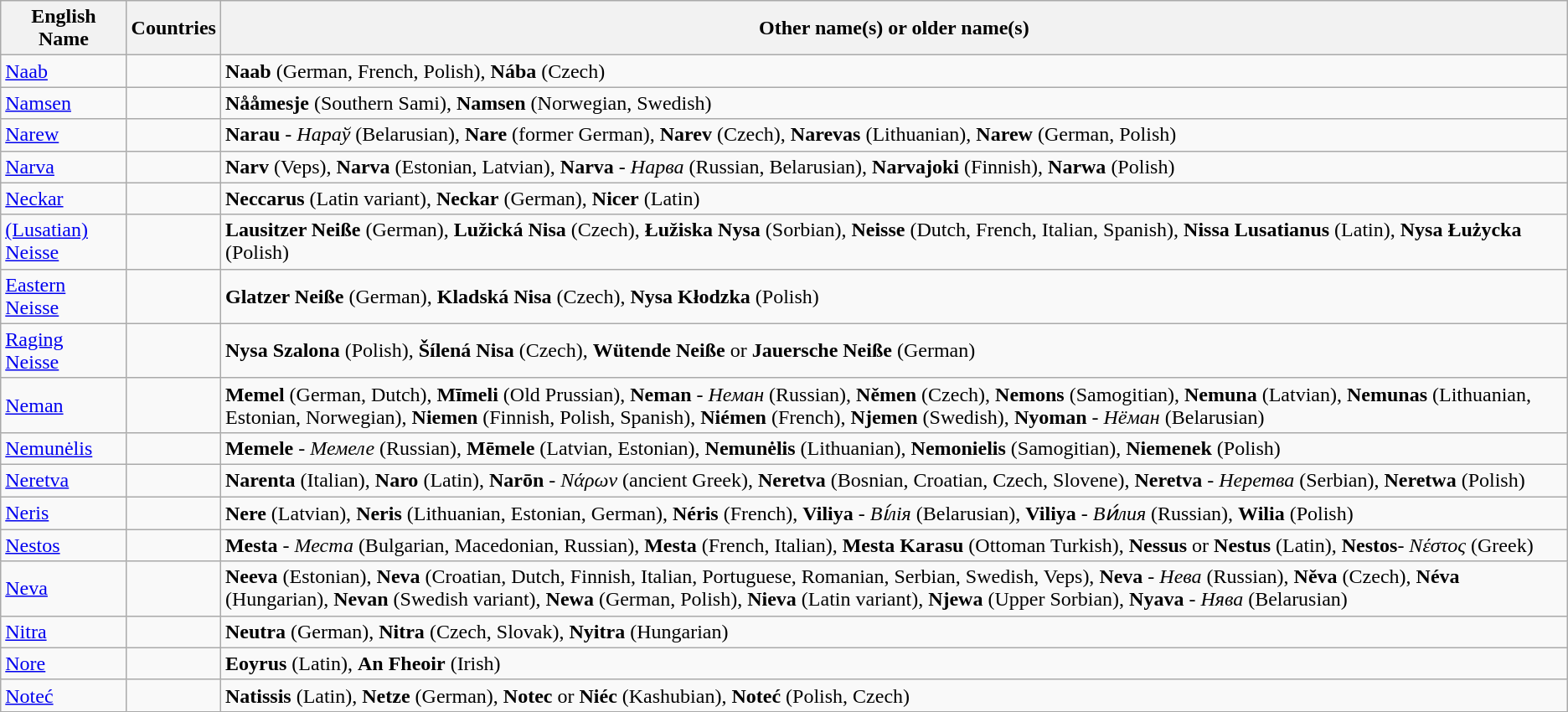<table class=wikitable>
<tr>
<th>English Name</th>
<th>Countries</th>
<th>Other name(s) or older name(s)</th>
</tr>
<tr>
<td><a href='#'>Naab</a></td>
<td></td>
<td><strong>Naab</strong> (German, French, Polish), <strong>Nába</strong> (Czech)</td>
</tr>
<tr>
<td><a href='#'>Namsen</a></td>
<td></td>
<td><strong>Nååmesje</strong> (Southern Sami), <strong>Namsen</strong> (Norwegian, Swedish)</td>
</tr>
<tr>
<td><a href='#'>Narew</a></td>
<td> </td>
<td><strong>Narau</strong> - <em>Нараў</em> (Belarusian), <strong>Nare</strong> (former German), <strong>Narev</strong> (Czech), <strong>Narevas</strong> (Lithuanian), <strong>Narew</strong> (German, Polish)</td>
</tr>
<tr>
<td><a href='#'>Narva</a></td>
<td> </td>
<td><strong>Narv</strong> (Veps), <strong>Narva</strong> (Estonian, Latvian), <strong>Narva</strong> - <em>Нарва</em> (Russian, Belarusian), <strong>Narvajoki</strong> (Finnish), <strong>Narwa</strong> (Polish)</td>
</tr>
<tr>
<td><a href='#'>Neckar</a></td>
<td></td>
<td><strong>Neccarus</strong> (Latin variant), <strong>Neckar</strong> (German), <strong>Nicer</strong> (Latin)</td>
</tr>
<tr>
<td><a href='#'>(Lusatian) Neisse</a></td>
<td>  </td>
<td><strong>Lausitzer Neiße</strong> (German), <strong>Lužická Nisa</strong> (Czech), <strong>Łužiska Nysa</strong> (Sorbian), <strong>Neisse</strong> (Dutch, French, Italian, Spanish), <strong>Nissa Lusatianus</strong> (Latin), <strong>Nysa Łużycka</strong> (Polish)</td>
</tr>
<tr>
<td><a href='#'>Eastern Neisse</a></td>
<td></td>
<td><strong>Glatzer Neiße</strong> (German), <strong>Kladská Nisa</strong> (Czech), <strong>Nysa Kłodzka</strong> (Polish)</td>
</tr>
<tr>
<td><a href='#'>Raging Neisse</a></td>
<td></td>
<td><strong>Nysa Szalona</strong> (Polish), <strong>Šílená Nisa</strong> (Czech), <strong>Wütende Neiße</strong> or <strong>Jauersche Neiße</strong> (German)</td>
</tr>
<tr>
<td><a href='#'>Neman</a></td>
<td>  </td>
<td><strong>Memel</strong> (German, Dutch), <strong>Mīmeli</strong> (Old Prussian), <strong>Neman</strong> - <em>Неман</em> (Russian), <strong>Němen</strong> (Czech), <strong>Nemons</strong> (Samogitian), <strong>Nemuna</strong> (Latvian), <strong>Nemunas</strong> (Lithuanian, Estonian, Norwegian), <strong>Niemen</strong> (Finnish, Polish, Spanish), <strong>Niémen</strong> (French), <strong>Njemen</strong> (Swedish), <strong>Nyoman</strong> - <em>Нёман</em> (Belarusian)</td>
</tr>
<tr>
<td><a href='#'>Nemunėlis</a></td>
<td> </td>
<td><strong>Memele</strong> - <em>Мемеле</em> (Russian), <strong>Mēmele</strong> (Latvian, Estonian), <strong>Nemunėlis</strong> (Lithuanian), <strong>Nemonielis</strong> (Samogitian), <strong>Niemenek</strong> (Polish)</td>
</tr>
<tr>
<td><a href='#'>Neretva</a></td>
<td> </td>
<td><strong>Narenta</strong> (Italian), <strong>Naro</strong> (Latin), <strong>Narōn</strong> - <em>Νάρων</em> (ancient Greek), <strong>Neretva</strong> (Bosnian, Croatian, Czech, Slovene), <strong>Neretva</strong> - <em>Неретва</em> (Serbian), <strong>Neretwa</strong> (Polish)</td>
</tr>
<tr>
<td><a href='#'>Neris</a></td>
<td> </td>
<td><strong>Nere</strong> (Latvian), <strong>Neris</strong> (Lithuanian, Estonian, German), <strong>Néris</strong> (French), <strong>Viliya</strong> - <em>Ві́лія</em> (Belarusian), <strong>Viliya</strong> - <em>Ви́лия</em> (Russian), <strong>Wilia</strong> (Polish)</td>
</tr>
<tr>
<td><a href='#'>Nestos</a></td>
<td> </td>
<td><strong>Mesta</strong> - <em>Места</em> (Bulgarian, Macedonian, Russian), <strong>Mesta</strong> (French, Italian), <strong>Mesta Karasu</strong> (Ottoman Turkish), <strong>Nessus</strong> or <strong>Nestus</strong> (Latin), <strong>Nestos</strong>- <em>Νέστος</em> (Greek)</td>
</tr>
<tr>
<td><a href='#'>Neva</a></td>
<td></td>
<td><strong>Neeva</strong> (Estonian), <strong>Neva</strong> (Croatian, Dutch, Finnish, Italian, Portuguese, Romanian, Serbian, Swedish, Veps), <strong>Neva</strong> - <em>Нева</em> (Russian), <strong>Něva</strong> (Czech), <strong>Néva</strong> (Hungarian), <strong>Nevan</strong> (Swedish variant), <strong>Newa</strong> (German, Polish), <strong>Nieva</strong> (Latin variant), <strong>Njewa</strong> (Upper Sorbian), <strong>Nyava</strong> - <em>Нява</em> (Belarusian)</td>
</tr>
<tr>
<td><a href='#'>Nitra</a></td>
<td></td>
<td><strong>Neutra</strong> (German), <strong>Nitra</strong> (Czech, Slovak), <strong>Nyitra</strong> (Hungarian)</td>
</tr>
<tr>
<td><a href='#'>Nore</a></td>
<td></td>
<td><strong>Eoyrus</strong> (Latin), <strong>An Fheoir</strong> (Irish)</td>
</tr>
<tr>
<td><a href='#'>Noteć</a></td>
<td></td>
<td><strong>Natissis</strong> (Latin), <strong>Netze</strong> (German), <strong>Notec</strong> or <strong>Niéc</strong> (Kashubian), <strong>Noteć</strong> (Polish, Czech)</td>
</tr>
</table>
